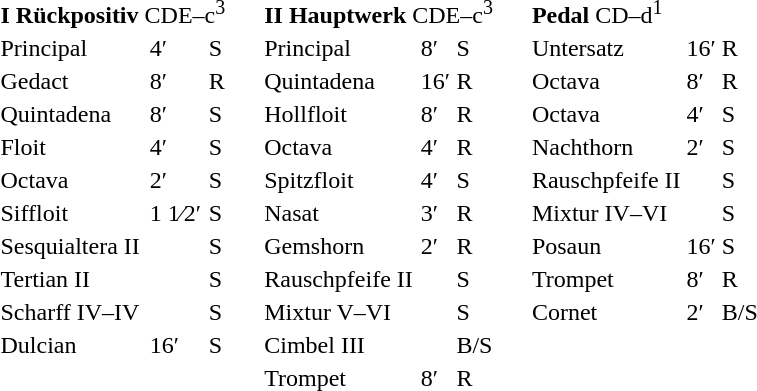<table border="0" cellspacing="0" cellpadding="10" style="border-collapse:collapse;">
<tr>
<td style="vertical-align:top"><br><table border="0">
<tr>
<td colspan=3><strong>I Rückpositiv</strong> CDE–c<sup>3</sup><br></td>
</tr>
<tr>
<td>Principal</td>
<td>4′</td>
<td>S</td>
</tr>
<tr>
<td>Gedact</td>
<td>8′</td>
<td>R</td>
</tr>
<tr>
<td>Quintadena</td>
<td>8′</td>
<td>S</td>
</tr>
<tr>
<td>Floit</td>
<td>4′</td>
<td>S</td>
</tr>
<tr>
<td>Octava</td>
<td>2′</td>
<td>S</td>
</tr>
<tr>
<td>Siffloit</td>
<td>1 1⁄2′</td>
<td>S</td>
</tr>
<tr>
<td>Sesquialtera II</td>
<td></td>
<td>S</td>
</tr>
<tr>
<td>Tertian II</td>
<td></td>
<td>S</td>
</tr>
<tr>
<td>Scharff IV–IV</td>
<td></td>
<td>S</td>
</tr>
<tr>
<td>Dulcian</td>
<td>16′</td>
<td>S</td>
</tr>
</table>
</td>
<td style="vertical-align:top"><br><table border="0">
<tr>
<td colspan=3><strong>II Hauptwerk</strong> CDE–c<sup>3</sup><br></td>
</tr>
<tr>
<td>Principal</td>
<td>8′</td>
<td>S</td>
</tr>
<tr>
<td>Quintadena</td>
<td>16′</td>
<td>R</td>
</tr>
<tr>
<td>Hollfloit</td>
<td>8′</td>
<td>R</td>
</tr>
<tr>
<td>Octava</td>
<td>4′</td>
<td>R</td>
</tr>
<tr>
<td>Spitzfloit</td>
<td>4′</td>
<td>S</td>
</tr>
<tr>
<td>Nasat</td>
<td>3′</td>
<td>R</td>
</tr>
<tr>
<td>Gemshorn</td>
<td>2′</td>
<td>R</td>
</tr>
<tr>
<td>Rauschpfeife II</td>
<td></td>
<td>S</td>
</tr>
<tr>
<td>Mixtur V–VI</td>
<td></td>
<td>S</td>
</tr>
<tr>
<td>Cimbel III</td>
<td></td>
<td>B/S</td>
</tr>
<tr>
<td>Trompet</td>
<td>8′</td>
<td>R</td>
</tr>
</table>
</td>
<td style="vertical-align:top"><br><table border="0">
<tr>
<td colspan=3><strong>Pedal</strong> CD–d<sup>1</sup><br></td>
</tr>
<tr>
<td>Untersatz</td>
<td>16′</td>
<td>R</td>
</tr>
<tr>
<td>Octava</td>
<td>8′</td>
<td>R</td>
</tr>
<tr>
<td>Octava</td>
<td>4′</td>
<td>S</td>
</tr>
<tr>
<td>Nachthorn</td>
<td>2′</td>
<td>S</td>
</tr>
<tr>
<td>Rauschpfeife II</td>
<td></td>
<td>S</td>
</tr>
<tr>
<td>Mixtur IV–VI</td>
<td></td>
<td>S</td>
</tr>
<tr>
<td>Posaun</td>
<td>16′</td>
<td>S</td>
</tr>
<tr>
<td>Trompet</td>
<td>8′</td>
<td>R</td>
</tr>
<tr>
<td>Cornet</td>
<td>2′</td>
<td>B/S</td>
</tr>
</table>
</td>
</tr>
</table>
